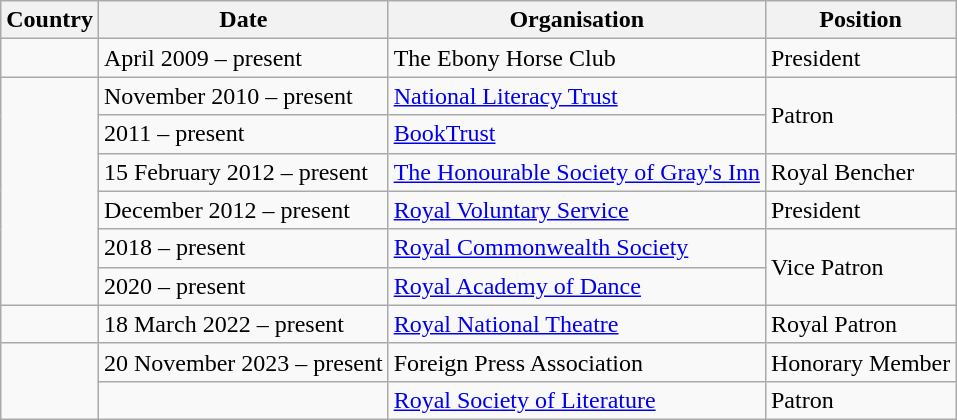<table class="wikitable" style="margin:0.5em 1em 0.5em 0; border:1px #005566 solid; border-collapse:collapse;">
<tr>
<th>Country</th>
<th>Date</th>
<th>Organisation</th>
<th>Position</th>
</tr>
<tr>
<td></td>
<td>April 2009 – present</td>
<td>The Ebony Horse Club</td>
<td>President</td>
</tr>
<tr>
<td rowspan="6"></td>
<td>November 2010 – present</td>
<td><a href='#'>National Literacy Trust</a></td>
<td rowspan="2">Patron</td>
</tr>
<tr>
<td>2011 – present</td>
<td><a href='#'>BookTrust</a></td>
</tr>
<tr>
<td>15 February 2012 – present</td>
<td><a href='#'>The Honourable Society of Gray's Inn</a></td>
<td>Royal Bencher</td>
</tr>
<tr>
<td>December 2012 – present</td>
<td><a href='#'>Royal Voluntary Service</a></td>
<td>President</td>
</tr>
<tr>
<td>2018 – present</td>
<td><a href='#'>Royal Commonwealth Society</a></td>
<td rowspan="2">Vice Patron</td>
</tr>
<tr>
<td>2020 – present</td>
<td><a href='#'>Royal Academy of Dance</a></td>
</tr>
<tr>
<td></td>
<td>18 March 2022 – present</td>
<td><a href='#'>Royal National Theatre</a></td>
<td>Royal Patron</td>
</tr>
<tr>
<td rowspan="2"></td>
<td>20 November 2023 – present</td>
<td>Foreign Press Association</td>
<td>Honorary Member</td>
</tr>
<tr>
<td></td>
<td><a href='#'>Royal Society of Literature</a></td>
<td>Patron</td>
</tr>
</table>
